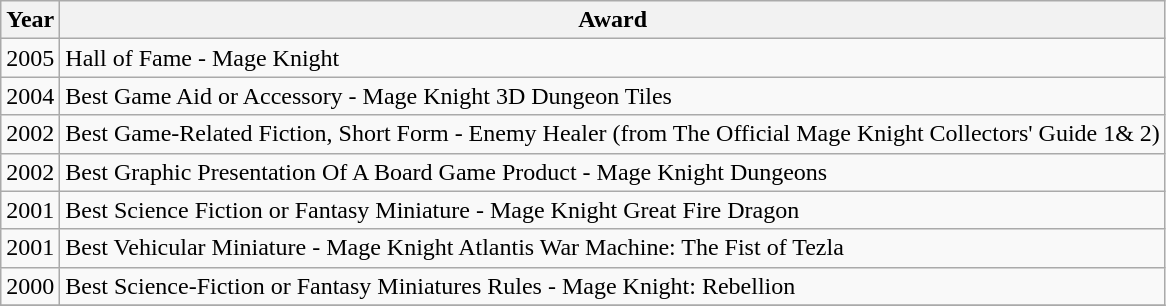<table class="wikitable">
<tr>
<th>Year</th>
<th>Award</th>
</tr>
<tr>
<td>2005</td>
<td>Hall of Fame - Mage Knight</td>
</tr>
<tr>
<td>2004</td>
<td>Best Game Aid or Accessory - Mage Knight 3D Dungeon Tiles</td>
</tr>
<tr>
<td>2002</td>
<td>Best Game-Related Fiction, Short Form - Enemy Healer (from The Official Mage Knight Collectors' Guide 1& 2)</td>
</tr>
<tr>
<td>2002</td>
<td>Best Graphic Presentation Of A Board Game Product - Mage Knight Dungeons</td>
</tr>
<tr>
<td>2001</td>
<td>Best Science Fiction or Fantasy Miniature - Mage Knight Great Fire Dragon</td>
</tr>
<tr>
<td>2001</td>
<td>Best Vehicular Miniature - Mage Knight Atlantis War Machine: The Fist of Tezla</td>
</tr>
<tr>
<td>2000</td>
<td>Best Science-Fiction or Fantasy Miniatures Rules - Mage Knight: Rebellion</td>
</tr>
<tr>
</tr>
</table>
